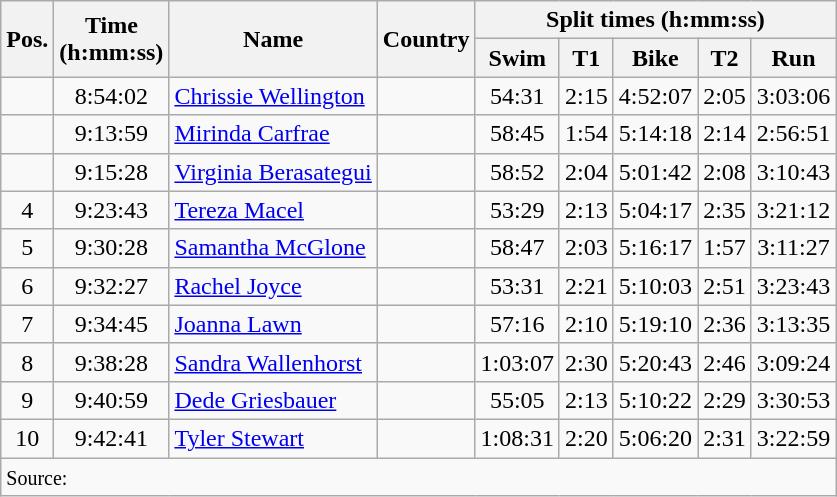<table class="wikitable" style="text-align:center">
<tr>
<th rowspan="2">Pos.</th>
<th rowspan="2">Time<br>(h:mm:ss)</th>
<th rowspan="2">Name</th>
<th rowspan="2">Country</th>
<th colspan="5">Split times (h:mm:ss)</th>
</tr>
<tr>
<th>Swim</th>
<th>T1</th>
<th>Bike</th>
<th>T2</th>
<th>Run</th>
</tr>
<tr>
<td></td>
<td>8:54:02</td>
<td align='left'><a href='#'>Chrissie Wellington</a></td>
<td align='left'></td>
<td>54:31</td>
<td>2:15</td>
<td>4:52:07</td>
<td>2:05</td>
<td>3:03:06</td>
</tr>
<tr>
<td></td>
<td>9:13:59</td>
<td align='left'><a href='#'>Mirinda Carfrae</a></td>
<td align='left'></td>
<td>58:45</td>
<td>1:54</td>
<td>5:14:18</td>
<td>2:14</td>
<td>2:56:51</td>
</tr>
<tr>
<td></td>
<td>9:15:28</td>
<td align='left'><a href='#'>Virginia Berasategui</a></td>
<td align='left'></td>
<td>58:52</td>
<td>2:04</td>
<td>5:01:42</td>
<td>2:08</td>
<td>3:10:43</td>
</tr>
<tr>
<td>4</td>
<td>9:23:43</td>
<td align='left'><a href='#'>Tereza Macel</a></td>
<td align='left'></td>
<td>53:29</td>
<td>2:13</td>
<td>5:04:17</td>
<td>2:35</td>
<td>3:21:12</td>
</tr>
<tr>
<td>5</td>
<td>9:30:28</td>
<td align='left'><a href='#'>Samantha McGlone</a></td>
<td align='left'></td>
<td>58:47</td>
<td>2:03</td>
<td>5:16:17</td>
<td>1:57</td>
<td>3:11:27</td>
</tr>
<tr>
<td>6</td>
<td>9:32:27</td>
<td align='left'><a href='#'>Rachel Joyce</a></td>
<td align='left'></td>
<td>53:31</td>
<td>2:21</td>
<td>5:10:03</td>
<td>2:51</td>
<td>3:23:43</td>
</tr>
<tr>
<td>7</td>
<td>9:34:45</td>
<td align='left'><a href='#'>Joanna Lawn</a></td>
<td align='left'></td>
<td>57:16</td>
<td>2:10</td>
<td>5:19:10</td>
<td>2:36</td>
<td>3:13:35</td>
</tr>
<tr>
<td>8</td>
<td>9:38:28</td>
<td align='left'><a href='#'>Sandra Wallenhorst</a></td>
<td align='left'></td>
<td>1:03:07</td>
<td>2:30</td>
<td>5:20:43</td>
<td>2:46</td>
<td>3:09:24</td>
</tr>
<tr>
<td>9</td>
<td>9:40:59</td>
<td align='left'><a href='#'>Dede Griesbauer</a></td>
<td align='left'></td>
<td>55:05</td>
<td>2:13</td>
<td>5:10:22</td>
<td>2:29</td>
<td>3:30:53</td>
</tr>
<tr>
<td>10</td>
<td>9:42:41</td>
<td align='left'><a href='#'>Tyler Stewart</a></td>
<td align='left'></td>
<td>1:08:31</td>
<td>2:20</td>
<td>5:06:20</td>
<td>2:31</td>
<td>3:22:59</td>
</tr>
<tr>
<td colspan="9" align="left"><small>Source:</small></td>
</tr>
</table>
